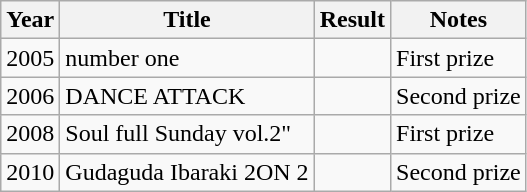<table class="wikitable">
<tr>
<th>Year</th>
<th>Title</th>
<th>Result</th>
<th>Notes</th>
</tr>
<tr>
<td>2005</td>
<td>number one</td>
<td></td>
<td>First prize</td>
</tr>
<tr>
<td>2006</td>
<td>DANCE ATTACK</td>
<td></td>
<td>Second prize</td>
</tr>
<tr>
<td>2008</td>
<td>Soul full Sunday vol.2"</td>
<td></td>
<td>First prize</td>
</tr>
<tr>
<td>2010</td>
<td>Gudaguda Ibaraki 2ON 2</td>
<td></td>
<td>Second prize</td>
</tr>
</table>
